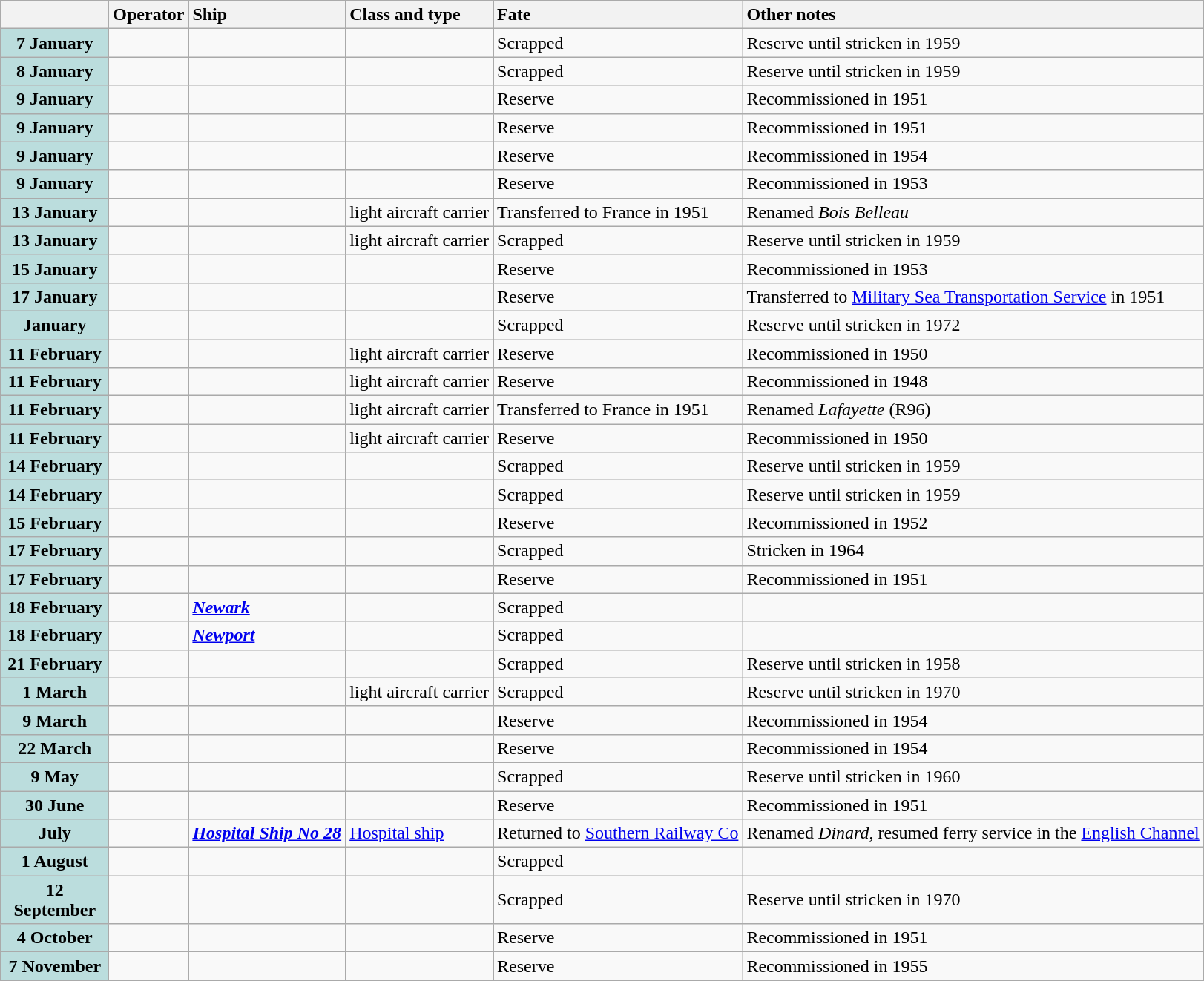<table class="wikitable">
<tr>
<th width="90"></th>
<th style="text-align: left;">Operator</th>
<th style="text-align: left;">Ship</th>
<th style="text-align: left;">Class and type</th>
<th style="text-align: left;">Fate</th>
<th style="text-align: left;">Other notes</th>
</tr>
<tr>
<th style="background: #bbdddd;">7 January</th>
<td></td>
<td><strong></strong></td>
<td></td>
<td>Scrapped</td>
<td>Reserve until stricken in 1959</td>
</tr>
<tr>
<th style="background: #bbdddd;">8 January</th>
<td></td>
<td><strong></strong></td>
<td></td>
<td>Scrapped</td>
<td>Reserve until stricken in 1959</td>
</tr>
<tr>
<th style="background: #bbdddd;">9 January</th>
<td></td>
<td><strong></strong></td>
<td></td>
<td>Reserve</td>
<td>Recommissioned in 1951</td>
</tr>
<tr>
<th style="background: #bbdddd;">9 January</th>
<td></td>
<td><strong></strong></td>
<td></td>
<td>Reserve</td>
<td>Recommissioned in 1951</td>
</tr>
<tr>
<th style="background: #bbdddd;">9 January</th>
<td></td>
<td><strong></strong></td>
<td></td>
<td>Reserve</td>
<td>Recommissioned in 1954</td>
</tr>
<tr>
<th style="background: #bbdddd;">9 January</th>
<td></td>
<td><strong></strong></td>
<td></td>
<td>Reserve</td>
<td>Recommissioned in 1953</td>
</tr>
<tr>
<th style="background: #bbdddd;">13 January</th>
<td></td>
<td><strong></strong></td>
<td> light aircraft carrier</td>
<td>Transferred to France in 1951</td>
<td>Renamed <em>Bois Belleau</em></td>
</tr>
<tr>
<th style="background: #bbdddd;">13 January</th>
<td></td>
<td><strong></strong></td>
<td> light aircraft carrier</td>
<td>Scrapped</td>
<td>Reserve until stricken in 1959</td>
</tr>
<tr>
<th style="background: #bbdddd;">15 January</th>
<td></td>
<td><strong></strong></td>
<td></td>
<td>Reserve</td>
<td>Recommissioned in 1953</td>
</tr>
<tr>
<th style="background: #bbdddd;">17 January</th>
<td></td>
<td><strong></strong></td>
<td></td>
<td>Reserve</td>
<td>Transferred to <a href='#'>Military Sea Transportation Service</a> in 1951</td>
</tr>
<tr>
<th style="background: #bbdddd;">January</th>
<td></td>
<td><strong></strong></td>
<td></td>
<td>Scrapped</td>
<td>Reserve until stricken in 1972</td>
</tr>
<tr>
<th style="background: #bbdddd;">11 February</th>
<td></td>
<td><strong></strong></td>
<td> light aircraft carrier</td>
<td>Reserve</td>
<td>Recommissioned in 1950</td>
</tr>
<tr>
<th style="background: #bbdddd;">11 February</th>
<td></td>
<td><strong></strong></td>
<td> light aircraft carrier</td>
<td>Reserve</td>
<td>Recommissioned in 1948</td>
</tr>
<tr>
<th style="background: #bbdddd;">11 February</th>
<td></td>
<td><strong></strong></td>
<td> light aircraft carrier</td>
<td>Transferred to France in 1951</td>
<td>Renamed <em>Lafayette</em> (R96)</td>
</tr>
<tr>
<th style="background: #bbdddd;">11 February</th>
<td></td>
<td><strong></strong></td>
<td> light aircraft carrier</td>
<td>Reserve</td>
<td>Recommissioned in 1950</td>
</tr>
<tr>
<th style="background: #bbdddd;">14 February</th>
<td></td>
<td><strong></strong></td>
<td></td>
<td>Scrapped</td>
<td>Reserve until stricken in 1959</td>
</tr>
<tr>
<th style="background: #bbdddd;">14 February</th>
<td></td>
<td><strong></strong></td>
<td></td>
<td>Scrapped</td>
<td>Reserve until stricken in 1959</td>
</tr>
<tr>
<th style="background: #bbdddd;">15 February</th>
<td></td>
<td><strong></strong></td>
<td></td>
<td>Reserve</td>
<td>Recommissioned in 1952</td>
</tr>
<tr>
<th style="background: #bbdddd;">17 February</th>
<td></td>
<td><strong></strong></td>
<td></td>
<td>Scrapped</td>
<td>Stricken in 1964</td>
</tr>
<tr>
<th style="background: #bbdddd;">17 February</th>
<td></td>
<td><strong></strong></td>
<td></td>
<td>Reserve</td>
<td>Recommissioned in 1951</td>
</tr>
<tr>
<th style="background: #bbdddd;">18 February</th>
<td></td>
<td><strong><a href='#'><em>Newark</em></a></strong></td>
<td></td>
<td>Scrapped</td>
<td></td>
</tr>
<tr>
<th style="background: #bbdddd;">18 February</th>
<td></td>
<td><strong><a href='#'><em>Newport</em></a></strong></td>
<td></td>
<td>Scrapped</td>
<td></td>
</tr>
<tr>
<th style="background: #bbdddd;">21 February</th>
<td></td>
<td><strong></strong></td>
<td></td>
<td>Scrapped</td>
<td>Reserve until stricken in 1958</td>
</tr>
<tr>
<th style="background: #bbdddd;">1 March</th>
<td></td>
<td><strong></strong></td>
<td> light aircraft carrier</td>
<td>Scrapped</td>
<td>Reserve until stricken in 1970</td>
</tr>
<tr>
<th style="background: #bbdddd;">9 March</th>
<td></td>
<td><strong></strong></td>
<td></td>
<td>Reserve</td>
<td>Recommissioned in 1954</td>
</tr>
<tr>
<th style="background: #bbdddd;">22 March</th>
<td></td>
<td><strong></strong></td>
<td></td>
<td>Reserve</td>
<td>Recommissioned in 1954</td>
</tr>
<tr>
<th style="background: #bbdddd;">9 May</th>
<td></td>
<td><strong></strong></td>
<td></td>
<td>Scrapped</td>
<td>Reserve until stricken in 1960</td>
</tr>
<tr>
<th style="background: #bbdddd;">30 June</th>
<td></td>
<td><strong></strong></td>
<td></td>
<td>Reserve</td>
<td>Recommissioned in 1951</td>
</tr>
<tr>
<th style="background: #bbdddd;">July</th>
<td></td>
<td><strong><a href='#'><em>Hospital Ship No 28</em></a></strong></td>
<td><a href='#'>Hospital ship</a></td>
<td>Returned to <a href='#'>Southern Railway Co</a></td>
<td>Renamed <em>Dinard</em>, resumed ferry service in the <a href='#'>English Channel</a></td>
</tr>
<tr>
<th style="background: #bbdddd;">1 August</th>
<td></td>
<td><strong></strong></td>
<td></td>
<td>Scrapped</td>
<td></td>
</tr>
<tr>
<th style="background: #bbdddd;">12 September</th>
<td></td>
<td><strong></strong></td>
<td></td>
<td>Scrapped</td>
<td>Reserve until stricken in 1970</td>
</tr>
<tr>
<th style="background: #bbdddd;">4 October</th>
<td></td>
<td><strong></strong></td>
<td></td>
<td>Reserve</td>
<td>Recommissioned in 1951</td>
</tr>
<tr>
<th style="background: #bbdddd;">7 November</th>
<td></td>
<td><strong></strong></td>
<td></td>
<td>Reserve</td>
<td>Recommissioned in 1955</td>
</tr>
</table>
